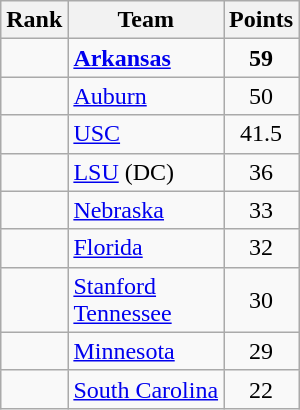<table class="wikitable sortable" style="text-align:center">
<tr>
<th>Rank</th>
<th>Team</th>
<th>Points</th>
</tr>
<tr>
<td></td>
<td align="left"><strong><a href='#'>Arkansas</a></strong></td>
<td><strong>59</strong></td>
</tr>
<tr>
<td></td>
<td align="left"><a href='#'>Auburn</a></td>
<td>50</td>
</tr>
<tr>
<td></td>
<td align="left"><a href='#'>USC</a></td>
<td>41.5</td>
</tr>
<tr>
<td></td>
<td align="left"><a href='#'>LSU</a> (DC)</td>
<td>36</td>
</tr>
<tr>
<td></td>
<td align="left"><a href='#'>Nebraska</a></td>
<td>33</td>
</tr>
<tr>
<td></td>
<td align="left"><a href='#'>Florida</a></td>
<td>32</td>
</tr>
<tr>
<td></td>
<td align="left"><a href='#'>Stanford</a><br><a href='#'>Tennessee</a></td>
<td>30</td>
</tr>
<tr>
<td></td>
<td align="left"><a href='#'>Minnesota</a></td>
<td>29</td>
</tr>
<tr>
<td></td>
<td align="left"><a href='#'>South Carolina</a></td>
<td>22</td>
</tr>
</table>
